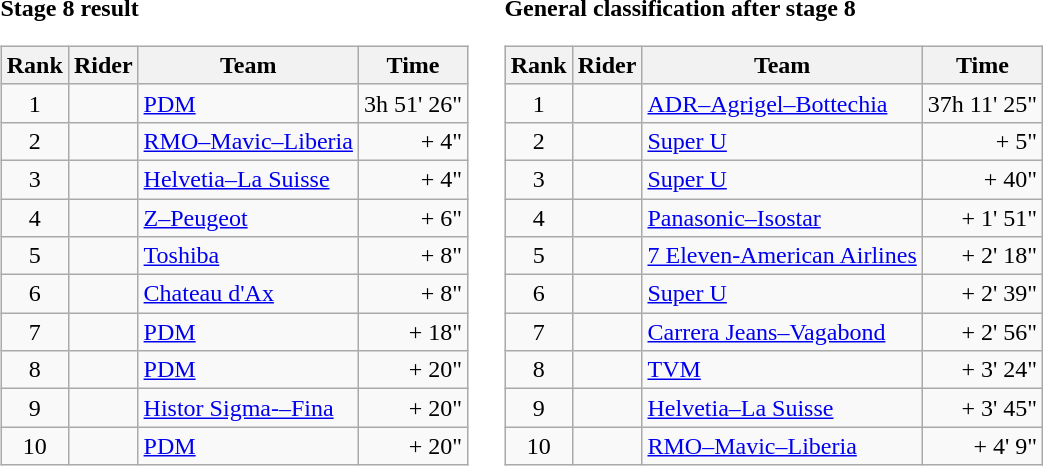<table>
<tr>
<td><strong>Stage 8 result</strong><br><table class="wikitable">
<tr>
<th scope="col">Rank</th>
<th scope="col">Rider</th>
<th scope="col">Team</th>
<th scope="col">Time</th>
</tr>
<tr>
<td style="text-align:center;">1</td>
<td></td>
<td><a href='#'>PDM</a></td>
<td style="text-align:right;">3h 51' 26"</td>
</tr>
<tr>
<td style="text-align:center;">2</td>
<td></td>
<td><a href='#'>RMO–Mavic–Liberia</a></td>
<td style="text-align:right;">+ 4"</td>
</tr>
<tr>
<td style="text-align:center;">3</td>
<td></td>
<td><a href='#'>Helvetia–La Suisse</a></td>
<td style="text-align:right;">+ 4"</td>
</tr>
<tr>
<td style="text-align:center;">4</td>
<td></td>
<td><a href='#'>Z–Peugeot</a></td>
<td style="text-align:right;">+ 6"</td>
</tr>
<tr>
<td style="text-align:center;">5</td>
<td></td>
<td><a href='#'>Toshiba</a></td>
<td style="text-align:right;">+ 8"</td>
</tr>
<tr>
<td style="text-align:center;">6</td>
<td></td>
<td><a href='#'>Chateau d'Ax</a></td>
<td style="text-align:right;">+ 8"</td>
</tr>
<tr>
<td style="text-align:center;">7</td>
<td></td>
<td><a href='#'>PDM</a></td>
<td style="text-align:right;">+ 18"</td>
</tr>
<tr>
<td style="text-align:center;">8</td>
<td></td>
<td><a href='#'>PDM</a></td>
<td style="text-align:right;">+ 20"</td>
</tr>
<tr>
<td style="text-align:center;">9</td>
<td></td>
<td><a href='#'>Histor Sigma-–Fina</a></td>
<td style="text-align:right;">+ 20"</td>
</tr>
<tr>
<td style="text-align:center;">10</td>
<td></td>
<td><a href='#'>PDM</a></td>
<td style="text-align:right;">+ 20"</td>
</tr>
</table>
</td>
<td></td>
<td><strong>General classification after stage 8</strong><br><table class="wikitable">
<tr>
<th scope="col">Rank</th>
<th scope="col">Rider</th>
<th scope="col">Team</th>
<th scope="col">Time</th>
</tr>
<tr>
<td style="text-align:center;">1</td>
<td> </td>
<td><a href='#'>ADR–Agrigel–Bottechia</a></td>
<td style="text-align:right;">37h 11' 25"</td>
</tr>
<tr>
<td style="text-align:center;">2</td>
<td></td>
<td><a href='#'>Super U</a></td>
<td style="text-align:right;">+ 5"</td>
</tr>
<tr>
<td style="text-align:center;">3</td>
<td></td>
<td><a href='#'>Super U</a></td>
<td style="text-align:right;">+ 40"</td>
</tr>
<tr>
<td style="text-align:center;">4</td>
<td></td>
<td><a href='#'>Panasonic–Isostar</a></td>
<td style="text-align:right;">+ 1' 51"</td>
</tr>
<tr>
<td style="text-align:center;">5</td>
<td></td>
<td><a href='#'>7 Eleven-American Airlines</a></td>
<td style="text-align:right;">+ 2' 18"</td>
</tr>
<tr>
<td style="text-align:center;">6</td>
<td></td>
<td><a href='#'>Super U</a></td>
<td style="text-align:right;">+ 2' 39"</td>
</tr>
<tr>
<td style="text-align:center;">7</td>
<td></td>
<td><a href='#'>Carrera Jeans–Vagabond</a></td>
<td style="text-align:right;">+ 2' 56"</td>
</tr>
<tr>
<td style="text-align:center;">8</td>
<td></td>
<td><a href='#'>TVM</a></td>
<td style="text-align:right;">+ 3' 24"</td>
</tr>
<tr>
<td style="text-align:center;">9</td>
<td></td>
<td><a href='#'>Helvetia–La Suisse</a></td>
<td style="text-align:right;">+ 3' 45"</td>
</tr>
<tr>
<td style="text-align:center;">10</td>
<td></td>
<td><a href='#'>RMO–Mavic–Liberia</a></td>
<td style="text-align:right;">+ 4' 9"</td>
</tr>
</table>
</td>
</tr>
</table>
